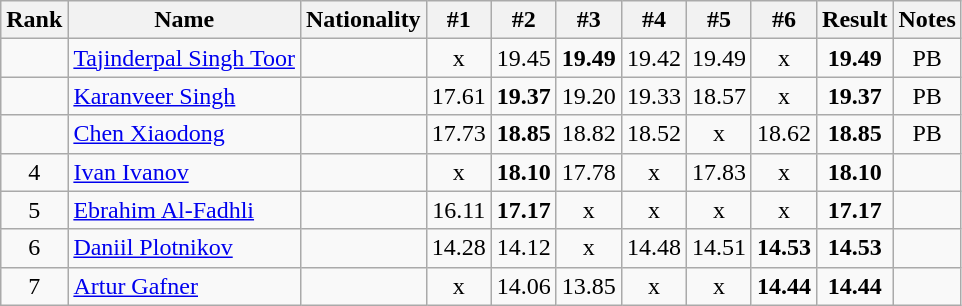<table class="wikitable sortable" style="text-align:center">
<tr>
<th>Rank</th>
<th>Name</th>
<th>Nationality</th>
<th>#1</th>
<th>#2</th>
<th>#3</th>
<th>#4</th>
<th>#5</th>
<th>#6</th>
<th>Result</th>
<th>Notes</th>
</tr>
<tr>
<td></td>
<td align=left><a href='#'>Tajinderpal Singh Toor</a></td>
<td align=left></td>
<td>x</td>
<td>19.45</td>
<td><strong>19.49</strong></td>
<td>19.42</td>
<td>19.49</td>
<td>x</td>
<td><strong>19.49</strong></td>
<td>PB</td>
</tr>
<tr>
<td></td>
<td align=left><a href='#'>Karanveer Singh</a></td>
<td align=left></td>
<td>17.61</td>
<td><strong>19.37</strong></td>
<td>19.20</td>
<td>19.33</td>
<td>18.57</td>
<td>x</td>
<td><strong>19.37</strong></td>
<td>PB</td>
</tr>
<tr>
<td></td>
<td align=left><a href='#'>Chen Xiaodong</a></td>
<td align=left></td>
<td>17.73</td>
<td><strong>18.85</strong></td>
<td>18.82</td>
<td>18.52</td>
<td>x</td>
<td>18.62</td>
<td><strong>18.85</strong></td>
<td>PB</td>
</tr>
<tr>
<td>4</td>
<td align=left><a href='#'>Ivan Ivanov</a></td>
<td align=left></td>
<td>x</td>
<td><strong>18.10</strong></td>
<td>17.78</td>
<td>x</td>
<td>17.83</td>
<td>x</td>
<td><strong>18.10</strong></td>
<td></td>
</tr>
<tr>
<td>5</td>
<td align=left><a href='#'>Ebrahim Al-Fadhli</a></td>
<td align=left></td>
<td>16.11</td>
<td><strong>17.17</strong></td>
<td>x</td>
<td>x</td>
<td>x</td>
<td>x</td>
<td><strong>17.17</strong></td>
<td></td>
</tr>
<tr>
<td>6</td>
<td align=left><a href='#'>Daniil Plotnikov</a></td>
<td align=left></td>
<td>14.28</td>
<td>14.12</td>
<td>x</td>
<td>14.48</td>
<td>14.51</td>
<td><strong>14.53</strong></td>
<td><strong>14.53</strong></td>
<td></td>
</tr>
<tr>
<td>7</td>
<td align=left><a href='#'>Artur Gafner</a></td>
<td align=left></td>
<td>x</td>
<td>14.06</td>
<td>13.85</td>
<td>x</td>
<td>x</td>
<td><strong>14.44</strong></td>
<td><strong>14.44</strong></td>
<td></td>
</tr>
</table>
